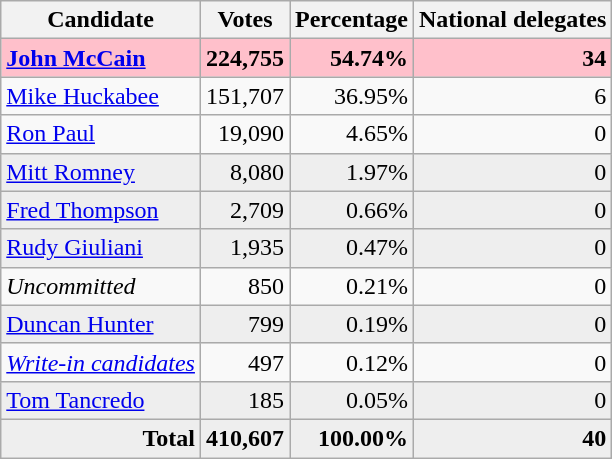<table class="wikitable" style="text-align:right;">
<tr>
<th>Candidate</th>
<th>Votes</th>
<th>Percentage</th>
<th>National delegates</th>
</tr>
<tr style="background:pink;">
<td style="text-align:left;"><strong><a href='#'>John McCain</a></strong></td>
<td><strong>224,755</strong></td>
<td><strong>54.74%</strong></td>
<td><strong>34</strong></td>
</tr>
<tr>
<td style="text-align:left;"><a href='#'>Mike Huckabee</a></td>
<td>151,707</td>
<td>36.95%</td>
<td>6</td>
</tr>
<tr>
<td style="text-align:left;"><a href='#'>Ron Paul</a></td>
<td>19,090</td>
<td>4.65%</td>
<td>0</td>
</tr>
<tr style="background:#eee;">
<td style="text-align:left;"><a href='#'>Mitt Romney</a></td>
<td>8,080</td>
<td>1.97%</td>
<td>0</td>
</tr>
<tr style="background:#eee;">
<td style="text-align:left;"><a href='#'>Fred Thompson</a></td>
<td>2,709</td>
<td>0.66%</td>
<td>0</td>
</tr>
<tr style="background:#eee;">
<td style="text-align:left;"><a href='#'>Rudy Giuliani</a></td>
<td>1,935</td>
<td>0.47%</td>
<td>0</td>
</tr>
<tr>
<td style="text-align:left;"><em>Uncommitted</em></td>
<td>850</td>
<td>0.21%</td>
<td>0</td>
</tr>
<tr style="background:#eee;">
<td style="text-align:left;"><a href='#'>Duncan Hunter</a></td>
<td>799</td>
<td>0.19%</td>
<td>0</td>
</tr>
<tr>
<td style="text-align:left;"><em><a href='#'>Write-in candidates</a></em></td>
<td>497</td>
<td>0.12%</td>
<td>0</td>
</tr>
<tr style="background:#eee;">
<td style="text-align:left;"><a href='#'>Tom Tancredo</a></td>
<td>185</td>
<td>0.05%</td>
<td>0</td>
</tr>
<tr style="background:#eee;">
<td><strong>Total</strong></td>
<td><strong>410,607</strong></td>
<td><strong>100.00%</strong></td>
<td><strong>40</strong></td>
</tr>
</table>
